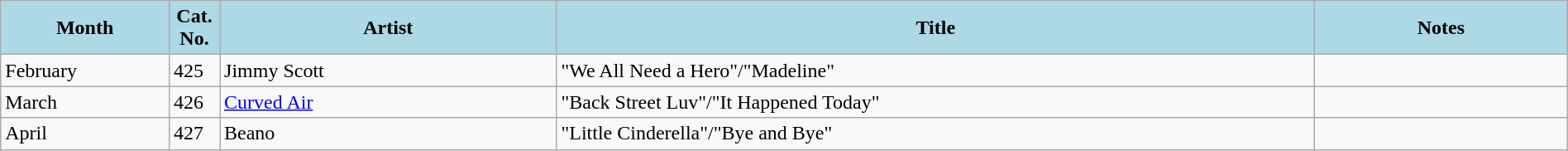<table class="wikitable" style="width:100%;">
<tr>
<th style="background:LightBlue; color:Black; font-weight:bold; text-align:center; width:10%;">Month</th>
<th style="background:LightBlue; color:Black; font-weight:bold; text-align:center; width:3%;">Cat.<br>No.</th>
<th style="background:LightBlue; color:Black; font-weight:bold; text-align:center; width:20%;">Artist</th>
<th style="background:LightBlue; color:Black; font-weight:bold; text-align:center; width:45%;">Title</th>
<th style="background:LightBlue; color:Black; font-weight:bold; text-align:center; width:15%;">Notes</th>
</tr>
<tr>
<td>February</td>
<td>425</td>
<td>Jimmy Scott</td>
<td>"We All Need a Hero"/"Madeline"</td>
<td></td>
</tr>
<tr>
<td>March</td>
<td>426</td>
<td><a href='#'>Curved Air</a></td>
<td>"Back Street Luv"/"It Happened Today"</td>
<td></td>
</tr>
<tr>
<td>April</td>
<td>427</td>
<td>Beano</td>
<td>"Little Cinderella"/"Bye and Bye"</td>
<td></td>
</tr>
</table>
